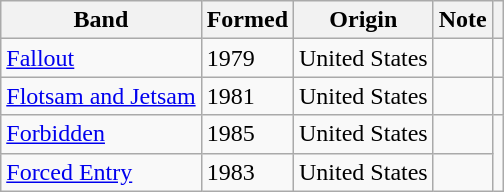<table class="wikitable sortable">
<tr>
<th>Band</th>
<th>Formed</th>
<th>Origin</th>
<th class=unsortable>Note</th>
<th></th>
</tr>
<tr>
<td><a href='#'>Fallout</a></td>
<td>1979</td>
<td>United States</td>
<td></td>
</tr>
<tr>
<td><a href='#'>Flotsam and Jetsam</a></td>
<td>1981</td>
<td>United States</td>
<td></td>
<td></td>
</tr>
<tr>
<td><a href='#'>Forbidden</a></td>
<td>1985</td>
<td>United States</td>
<td></td>
</tr>
<tr>
<td><a href='#'>Forced Entry</a></td>
<td>1983</td>
<td>United States</td>
<td></td>
</tr>
</table>
